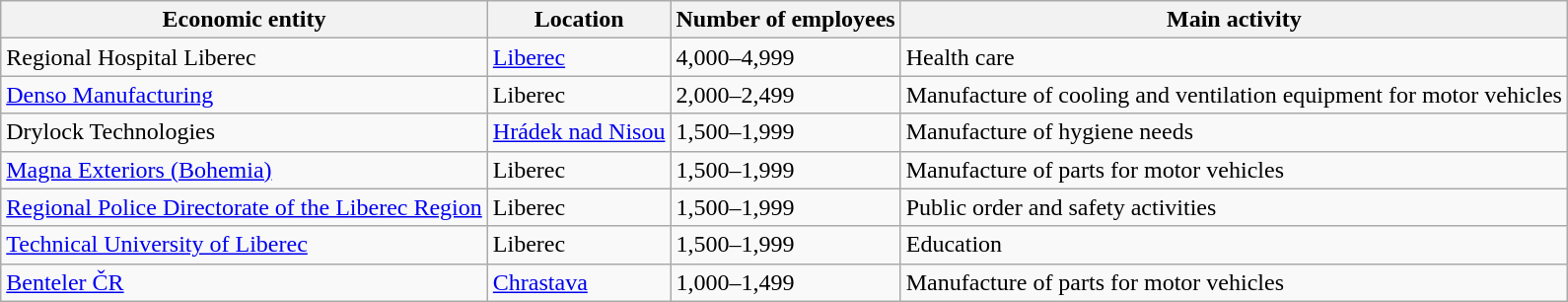<table class="wikitable sortable">
<tr>
<th>Economic entity</th>
<th>Location</th>
<th>Number of employees</th>
<th>Main activity</th>
</tr>
<tr>
<td>Regional Hospital Liberec</td>
<td><a href='#'>Liberec</a></td>
<td>4,000–4,999</td>
<td>Health care</td>
</tr>
<tr>
<td><a href='#'>Denso Manufacturing</a></td>
<td>Liberec</td>
<td>2,000–2,499</td>
<td>Manufacture of cooling and ventilation equipment for motor vehicles</td>
</tr>
<tr>
<td>Drylock Technologies</td>
<td><a href='#'>Hrádek nad Nisou</a></td>
<td>1,500–1,999</td>
<td>Manufacture of hygiene needs</td>
</tr>
<tr>
<td><a href='#'>Magna Exteriors (Bohemia)</a></td>
<td>Liberec</td>
<td>1,500–1,999</td>
<td>Manufacture of parts for motor vehicles</td>
</tr>
<tr>
<td><a href='#'>Regional Police Directorate of the Liberec Region</a></td>
<td>Liberec</td>
<td>1,500–1,999</td>
<td>Public order and safety activities</td>
</tr>
<tr>
<td><a href='#'>Technical University of Liberec</a></td>
<td>Liberec</td>
<td>1,500–1,999</td>
<td>Education</td>
</tr>
<tr>
<td><a href='#'>Benteler ČR</a></td>
<td><a href='#'>Chrastava</a></td>
<td>1,000–1,499</td>
<td>Manufacture of parts for motor vehicles</td>
</tr>
</table>
